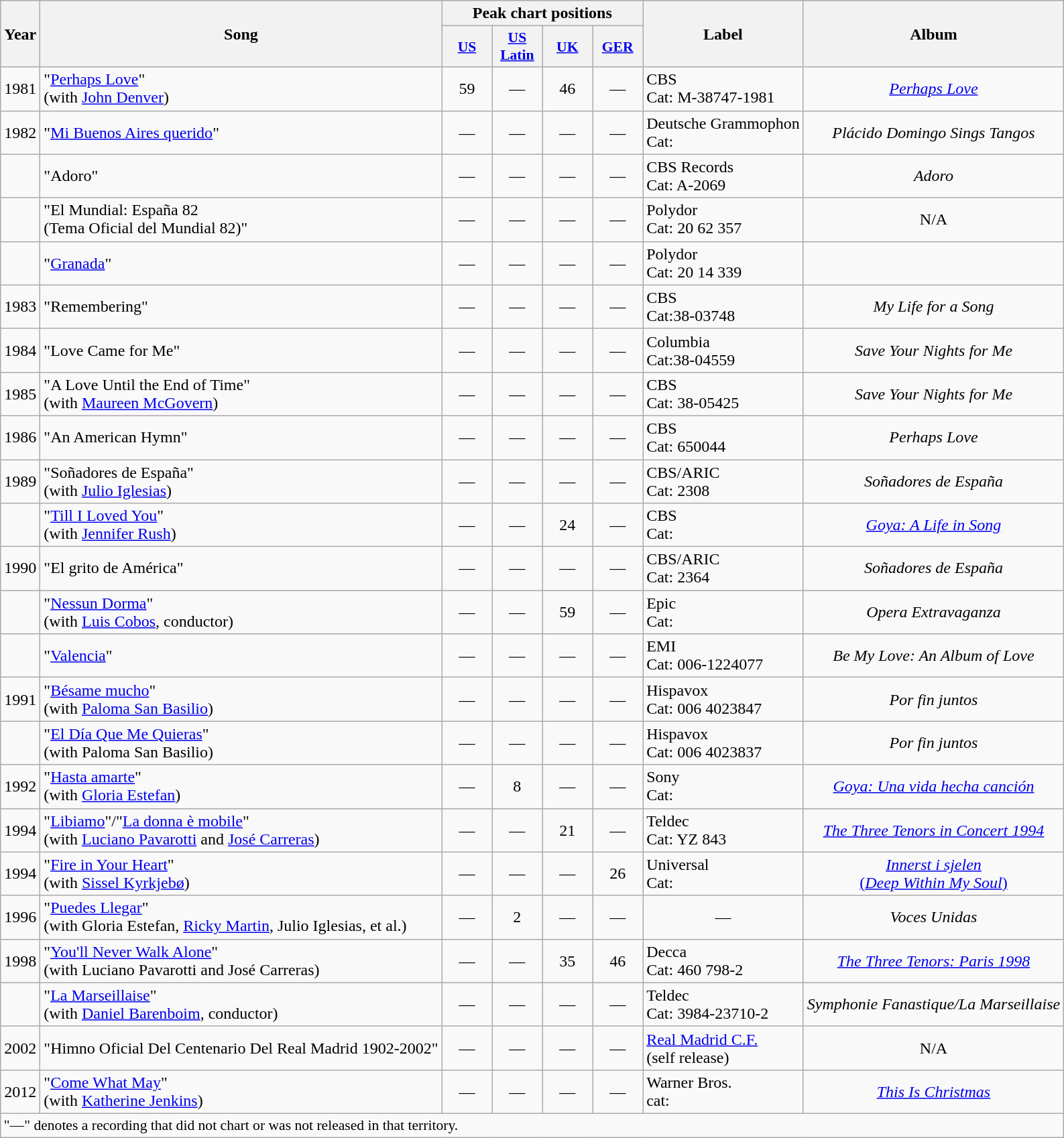<table class="wikitable">
<tr>
<th rowspan="2">Year</th>
<th rowspan="2">Song</th>
<th colspan="4">Peak chart positions</th>
<th rowspan="2">Label</th>
<th rowspan="2">Album</th>
</tr>
<tr>
<th style="width:3em;font-size:90%"><a href='#'>US</a><br></th>
<th style="width:3em;font-size:90%"><a href='#'>US Latin</a><br></th>
<th style="width:3em;font-size:90%"><a href='#'>UK</a><br></th>
<th style="width:3em;font-size:90%"><a href='#'>GER</a><br></th>
</tr>
<tr>
<td>1981</td>
<td>"<a href='#'>Perhaps Love</a>"<br>(with <a href='#'>John Denver</a>)</td>
<td style="text-align:center;">59</td>
<td style="text-align:center;">—</td>
<td style="text-align:center;">46</td>
<td style="text-align:center;">—</td>
<td>CBS<br>Cat: M-38747-1981</td>
<td style="text-align:center;"><em><a href='#'>Perhaps Love</a></em></td>
</tr>
<tr>
<td>1982</td>
<td>"<a href='#'>Mi Buenos Aires querido</a>"</td>
<td style="text-align:center;">—</td>
<td style="text-align:center;">—</td>
<td style="text-align:center;">—</td>
<td style="text-align:center;">—</td>
<td>Deutsche Grammophon<br>Cat:</td>
<td style="text-align:center;"><em>Plácido Domingo Sings Tangos</em></td>
</tr>
<tr>
<td></td>
<td>"Adoro"</td>
<td style="text-align:center;">—</td>
<td style="text-align:center;">—</td>
<td style="text-align:center;">—</td>
<td style="text-align:center;">—</td>
<td>CBS Records<br>Cat: A-2069</td>
<td style="text-align:center;"><em>Adoro</em></td>
</tr>
<tr>
<td></td>
<td>"El Mundial: España 82<br> (Tema Oficial del Mundial 82)"</td>
<td style="text-align:center;">—</td>
<td style="text-align:center;">—</td>
<td style="text-align:center;">—</td>
<td style="text-align:center;">—</td>
<td>Polydor<br>Cat: 20 62 357</td>
<td style="text-align:center;">N/A</td>
</tr>
<tr>
<td></td>
<td>"<a href='#'>Granada</a>"</td>
<td style="text-align:center;">—</td>
<td style="text-align:center;">—</td>
<td style="text-align:center;">—</td>
<td style="text-align:center;">—</td>
<td>Polydor<br>Cat: 20 14 339</td>
<td style="text-align:center;"></td>
</tr>
<tr>
<td>1983</td>
<td>"Remembering"</td>
<td style="text-align:center;">—</td>
<td style="text-align:center;">—</td>
<td style="text-align:center;">—</td>
<td style="text-align:center;">—</td>
<td>CBS<br>Cat:38-03748</td>
<td style="text-align:center;"><em>My Life for a Song</em></td>
</tr>
<tr>
<td>1984</td>
<td>"Love Came for Me"</td>
<td style="text-align:center;">—</td>
<td style="text-align:center;">—</td>
<td style="text-align:center;">—</td>
<td style="text-align:center;">—</td>
<td>Columbia<br>Cat:38-04559</td>
<td style="text-align:center;"><em>Save Your Nights for Me</em></td>
</tr>
<tr>
<td>1985</td>
<td>"A Love Until the End of Time"<br>(with <a href='#'>Maureen McGovern</a>)</td>
<td style="text-align:center;">—</td>
<td style="text-align:center;">—</td>
<td style="text-align:center;">—</td>
<td style="text-align:center;">—</td>
<td>CBS<br>Cat: 38-05425</td>
<td style="text-align:center;"><em>Save Your Nights for Me</em></td>
</tr>
<tr>
<td>1986</td>
<td>"An American Hymn"</td>
<td style="text-align:center;">—</td>
<td style="text-align:center;">—</td>
<td style="text-align:center;">—</td>
<td style="text-align:center;">—</td>
<td>CBS<br>Cat: 650044</td>
<td style="text-align:center;"><em>Perhaps Love</em></td>
</tr>
<tr>
<td>1989</td>
<td>"Soñadores de España"<br>(with <a href='#'>Julio Iglesias</a>)</td>
<td style="text-align:center;">—</td>
<td style="text-align:center;">—</td>
<td style="text-align:center;">—</td>
<td style="text-align:center;">—</td>
<td>CBS/ARIC<br>Cat: 2308</td>
<td style="text-align:center;"><em>Soñadores de España</em></td>
</tr>
<tr>
<td></td>
<td>"<a href='#'>Till I Loved You</a>"<br>(with <a href='#'>Jennifer Rush</a>)</td>
<td style="text-align:center;">—</td>
<td style="text-align:center;">—</td>
<td style="text-align:center;">24</td>
<td style="text-align:center;">—</td>
<td>CBS<br>Cat:</td>
<td style="text-align:center;"><em><a href='#'>Goya: A Life in Song</a></em></td>
</tr>
<tr>
<td>1990</td>
<td>"El grito de América"</td>
<td style="text-align:center;">—</td>
<td style="text-align:center;">—</td>
<td style="text-align:center;">—</td>
<td style="text-align:center;">—</td>
<td>CBS/ARIC<br>Cat: 2364</td>
<td style="text-align:center;"><em>Soñadores de España</em></td>
</tr>
<tr>
<td></td>
<td>"<a href='#'>Nessun Dorma</a>"<br>(with <a href='#'>Luis Cobos</a>, conductor)</td>
<td style="text-align:center;">—</td>
<td style="text-align:center;">—</td>
<td style="text-align:center;">59</td>
<td style="text-align:center;">—</td>
<td>Epic<br>Cat:</td>
<td style="text-align:center;"><em>Opera Extravaganza</em></td>
</tr>
<tr>
<td></td>
<td>"<a href='#'>Valencia</a>"</td>
<td style="text-align:center;">—</td>
<td style="text-align:center;">—</td>
<td style="text-align:center;">—</td>
<td style="text-align:center;">—</td>
<td>EMI<br>Cat: 006-1224077</td>
<td style="text-align:center;"><em>Be My Love: An Album of Love</em></td>
</tr>
<tr>
<td>1991</td>
<td>"<a href='#'>Bésame mucho</a>"<br>(with <a href='#'>Paloma San Basilio</a>)</td>
<td style="text-align:center;">—</td>
<td style="text-align:center;">—</td>
<td style="text-align:center;">—</td>
<td style="text-align:center;">—</td>
<td>Hispavox<br>Cat: 006 4023847</td>
<td style="text-align:center;"><em>Por fin juntos</em></td>
</tr>
<tr>
<td></td>
<td>"<a href='#'>El Día Que Me Quieras</a>"<br>(with Paloma San Basilio)</td>
<td style="text-align:center;">—</td>
<td style="text-align:center;">—</td>
<td style="text-align:center;">—</td>
<td style="text-align:center;">—</td>
<td>Hispavox<br>Cat: 006 4023837</td>
<td style="text-align:center;"><em>Por fin juntos</em></td>
</tr>
<tr>
<td>1992</td>
<td>"<a href='#'>Hasta amarte</a>"<br>(with <a href='#'>Gloria Estefan</a>)</td>
<td style="text-align:center;">—</td>
<td style="text-align:center;">8</td>
<td style="text-align:center;">—</td>
<td style="text-align:center;">—</td>
<td>Sony<br>Cat:</td>
<td style="text-align:center;"><em><a href='#'>Goya: Una vida hecha canción</a></em></td>
</tr>
<tr>
<td>1994</td>
<td>"<a href='#'>Libiamo</a>"/"<a href='#'>La donna è mobile</a>"<br>(with <a href='#'>Luciano Pavarotti</a> and <a href='#'>José Carreras</a>)</td>
<td style="text-align:center;">—</td>
<td style="text-align:center;">—</td>
<td style="text-align:center;">21</td>
<td style="text-align:center;">—</td>
<td>Teldec<br>Cat: YZ 843</td>
<td style="text-align:center;"><em><a href='#'>The Three Tenors in Concert 1994</a></em></td>
</tr>
<tr>
<td>1994</td>
<td>"<a href='#'>Fire in Your Heart</a>"<br>(with <a href='#'>Sissel Kyrkjebø</a>)</td>
<td style="text-align:center;">—</td>
<td style="text-align:center;">—</td>
<td style="text-align:center;">—</td>
<td style="text-align:center;">26</td>
<td>Universal<br>Cat:</td>
<td style="text-align:center;"><a href='#'><em>Innerst i sjelen</em><br>(<em>Deep Within My Soul</em>)</a></td>
</tr>
<tr>
<td>1996</td>
<td>"<a href='#'>Puedes Llegar</a>"<br>(with Gloria Estefan, <a href='#'>Ricky Martin</a>, Julio Iglesias, et al.)</td>
<td style="text-align:center;">—</td>
<td style="text-align:center;">2</td>
<td style="text-align:center;">—</td>
<td style="text-align:center;">—</td>
<td style="text-align:center;">—</td>
<td style="text-align:center;"><em>Voces Unidas</em></td>
</tr>
<tr>
<td>1998</td>
<td>"<a href='#'>You'll Never Walk Alone</a>"<br>(with Luciano Pavarotti and José Carreras)</td>
<td style="text-align:center;">—</td>
<td style="text-align:center;">—</td>
<td style="text-align:center;">35</td>
<td style="text-align:center;">46</td>
<td>Decca<br>Cat: 460 798-2</td>
<td style="text-align:center;"><em><a href='#'>The Three Tenors: Paris 1998</a></em></td>
</tr>
<tr>
<td></td>
<td>"<a href='#'>La Marseillaise</a>"<br>(with <a href='#'>Daniel Barenboim</a>, conductor)</td>
<td style="text-align:center;">—</td>
<td style="text-align:center;">—</td>
<td style="text-align:center;">—</td>
<td style="text-align:center;">—</td>
<td>Teldec<br>Cat: 3984-23710-2</td>
<td style="text-align:center;"><em>Symphonie Fanastique/La Marseillaise</em></td>
</tr>
<tr>
<td>2002</td>
<td>"Himno Oficial Del Centenario Del Real Madrid 1902-2002"</td>
<td style="text-align:center;">—</td>
<td style="text-align:center;">—</td>
<td style="text-align:center;">—</td>
<td style="text-align:center;">—</td>
<td><a href='#'>Real Madrid C.F.</a><br> (self release)</td>
<td style="text-align:center;">N/A</td>
</tr>
<tr>
<td>2012</td>
<td>"<a href='#'>Come What May</a>"<br>(with <a href='#'>Katherine Jenkins</a>)</td>
<td style="text-align:center;">—</td>
<td style="text-align:center;">—</td>
<td style="text-align:center;">—</td>
<td style="text-align:center;">—</td>
<td>Warner Bros.<br>cat:</td>
<td style="text-align:center;"><em><a href='#'>This Is Christmas</a></em></td>
</tr>
<tr>
<td colspan="8" style="font-size:90%" style="text-align:center;">"—" denotes a recording that did not chart or was not released in that territory.</td>
</tr>
</table>
